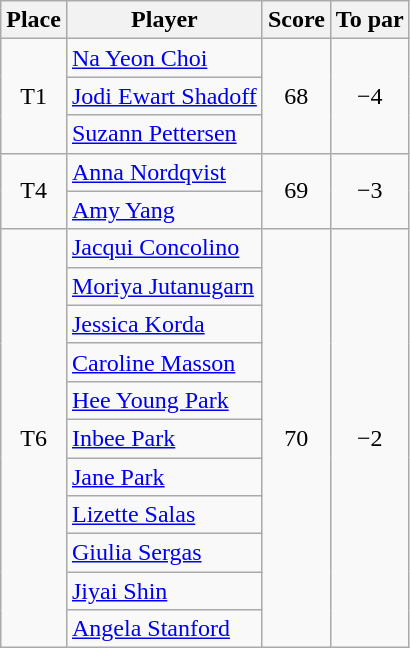<table class="wikitable">
<tr>
<th>Place</th>
<th>Player</th>
<th>Score</th>
<th>To par</th>
</tr>
<tr>
<td align=center rowspan=3>T1</td>
<td> <a href='#'>Na Yeon Choi</a></td>
<td align=center rowspan=3>68</td>
<td align=center rowspan=3>−4</td>
</tr>
<tr>
<td> <a href='#'>Jodi Ewart Shadoff</a></td>
</tr>
<tr>
<td> <a href='#'>Suzann Pettersen</a></td>
</tr>
<tr>
<td align=center rowspan=2>T4</td>
<td> <a href='#'>Anna Nordqvist</a></td>
<td align=center rowspan=2>69</td>
<td align=center rowspan=2>−3</td>
</tr>
<tr>
<td> <a href='#'>Amy Yang</a></td>
</tr>
<tr>
<td align=center rowspan=11>T6</td>
<td> <a href='#'>Jacqui Concolino</a></td>
<td align=center rowspan=11>70</td>
<td align=center rowspan=11>−2</td>
</tr>
<tr>
<td> <a href='#'>Moriya Jutanugarn</a></td>
</tr>
<tr>
<td> <a href='#'>Jessica Korda</a></td>
</tr>
<tr>
<td> <a href='#'>Caroline Masson</a></td>
</tr>
<tr>
<td> <a href='#'>Hee Young Park</a></td>
</tr>
<tr>
<td> <a href='#'>Inbee Park</a></td>
</tr>
<tr>
<td> <a href='#'>Jane Park</a></td>
</tr>
<tr>
<td> <a href='#'>Lizette Salas</a></td>
</tr>
<tr>
<td> <a href='#'>Giulia Sergas</a></td>
</tr>
<tr>
<td> <a href='#'>Jiyai Shin</a></td>
</tr>
<tr>
<td> <a href='#'>Angela Stanford</a></td>
</tr>
</table>
